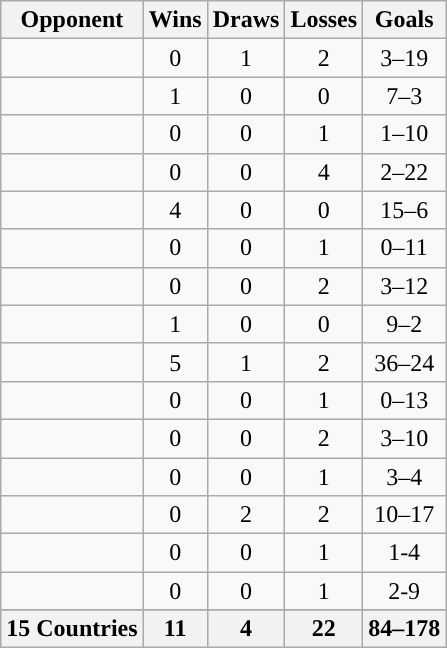<table class="wikitable sortable" style="text-align:center">
<tr>
<th>Opponent</th>
<th>Wins</th>
<th>Draws</th>
<th>Losses</th>
<th>Goals</th>
</tr>
<tr>
<td style="text-align:left;"></td>
<td>0</td>
<td>1</td>
<td>2</td>
<td>3–19</td>
</tr>
<tr>
<td style="text-align:left;"></td>
<td>1</td>
<td>0</td>
<td>0</td>
<td>7–3</td>
</tr>
<tr>
<td style="text-align:left;"></td>
<td>0</td>
<td>0</td>
<td>1</td>
<td>1–10</td>
</tr>
<tr>
<td style="text-align:left;"></td>
<td>0</td>
<td>0</td>
<td>4</td>
<td>2–22</td>
</tr>
<tr>
<td style="text-align:left;"></td>
<td>4</td>
<td>0</td>
<td>0</td>
<td>15–6</td>
</tr>
<tr>
<td style="text-align:left;"></td>
<td>0</td>
<td>0</td>
<td>1</td>
<td>0–11</td>
</tr>
<tr>
<td style="text-align:left;"></td>
<td>0</td>
<td>0</td>
<td>2</td>
<td>3–12</td>
</tr>
<tr>
<td style="text-align:left;"></td>
<td>1</td>
<td>0</td>
<td>0</td>
<td>9–2</td>
</tr>
<tr>
<td style="text-align:left;"></td>
<td>5</td>
<td>1</td>
<td>2</td>
<td>36–24</td>
</tr>
<tr>
<td style="text-align:left;"></td>
<td>0</td>
<td>0</td>
<td>1</td>
<td>0–13</td>
</tr>
<tr>
<td style="text-align:left;"></td>
<td>0</td>
<td>0</td>
<td>2</td>
<td>3–10</td>
</tr>
<tr>
<td style="text-align:left;"></td>
<td>0</td>
<td>0</td>
<td>1</td>
<td>3–4</td>
</tr>
<tr>
<td style="text-align:left;"></td>
<td>0</td>
<td>2</td>
<td>2</td>
<td>10–17</td>
</tr>
<tr>
<td style="text-align:left;"></td>
<td>0</td>
<td>0</td>
<td>1</td>
<td>1-4</td>
</tr>
<tr>
<td style="text-align:left;"></td>
<td>0</td>
<td>0</td>
<td>1</td>
<td>2-9</td>
</tr>
<tr>
</tr>
<tr class="sortbot">
<th>15 Countries</th>
<th>11</th>
<th>4</th>
<th>22</th>
<th>84–178</th>
</tr>
</table>
